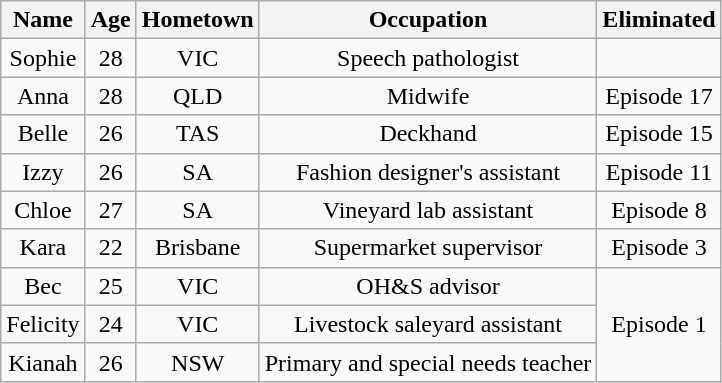<table class="wikitable plainrowheaders" style="text-align:center">
<tr>
<th scope="col">Name</th>
<th scope="col">Age</th>
<th scope="col">Hometown</th>
<th scope="col">Occupation</th>
<th scope="col">Eliminated</th>
</tr>
<tr>
<td>Sophie</td>
<td>28</td>
<td>VIC</td>
<td>Speech pathologist</td>
<td></td>
</tr>
<tr>
<td>Anna</td>
<td>28</td>
<td>QLD</td>
<td>Midwife</td>
<td>Episode 17</td>
</tr>
<tr>
<td>Belle</td>
<td>26</td>
<td>TAS</td>
<td>Deckhand</td>
<td>Episode 15</td>
</tr>
<tr>
<td>Izzy</td>
<td>26</td>
<td>SA</td>
<td>Fashion designer's assistant</td>
<td>Episode 11</td>
</tr>
<tr>
<td>Chloe</td>
<td>27</td>
<td>SA</td>
<td>Vineyard lab assistant</td>
<td>Episode 8</td>
</tr>
<tr>
<td>Kara</td>
<td>22</td>
<td>Brisbane</td>
<td>Supermarket supervisor</td>
<td>Episode 3</td>
</tr>
<tr>
<td>Bec</td>
<td>25</td>
<td>VIC</td>
<td>OH&S advisor</td>
<td rowspan="3">Episode 1</td>
</tr>
<tr>
<td>Felicity</td>
<td>24</td>
<td>VIC</td>
<td>Livestock saleyard assistant</td>
</tr>
<tr>
<td>Kianah</td>
<td>26</td>
<td>NSW</td>
<td>Primary and special needs teacher</td>
</tr>
</table>
